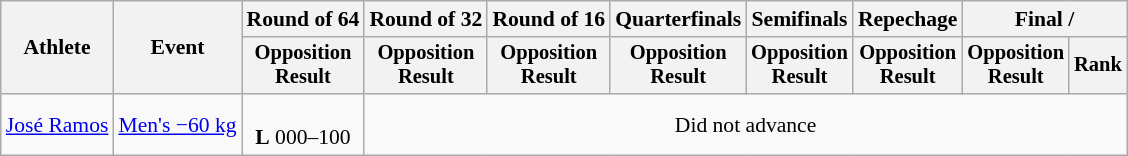<table class="wikitable" style="font-size:90%">
<tr>
<th rowspan="2">Athlete</th>
<th rowspan="2">Event</th>
<th>Round of 64</th>
<th>Round of 32</th>
<th>Round of 16</th>
<th>Quarterfinals</th>
<th>Semifinals</th>
<th>Repechage</th>
<th colspan=2>Final / </th>
</tr>
<tr style="font-size:95%">
<th>Opposition<br>Result</th>
<th>Opposition<br>Result</th>
<th>Opposition<br>Result</th>
<th>Opposition<br>Result</th>
<th>Opposition<br>Result</th>
<th>Opposition<br>Result</th>
<th>Opposition<br>Result</th>
<th>Rank</th>
</tr>
<tr align=center>
<td align=left><a href='#'>José Ramos</a></td>
<td align=left><a href='#'>Men's −60 kg</a></td>
<td><br><strong>L</strong> 000–100</td>
<td colspan=7>Did not advance</td>
</tr>
</table>
